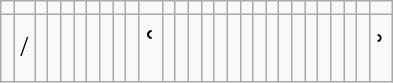<table class="wikitable" style="line-height:180%;font-size:larger">
<tr>
<td></td>
<td></td>
<td></td>
<td></td>
<td></td>
<td></td>
<td></td>
<td></td>
<td></td>
<td></td>
<td></td>
<td></td>
<td></td>
<td></td>
<td></td>
<td></td>
<td></td>
<td></td>
<td></td>
<td></td>
<td></td>
<td></td>
<td></td>
<td></td>
<td></td>
<td></td>
<td></td>
<td></td>
</tr>
<tr>
<td></td>
<td>/</td>
<td></td>
<td></td>
<td></td>
<td></td>
<td></td>
<td></td>
<td></td>
<td></td>
<td><big>ʿ</big></td>
<td></td>
<td></td>
<td></td>
<td></td>
<td></td>
<td></td>
<td></td>
<td></td>
<td></td>
<td></td>
<td></td>
<td></td>
<td></td>
<td></td>
<td></td>
<td></td>
<td>ʾ</td>
</tr>
</table>
